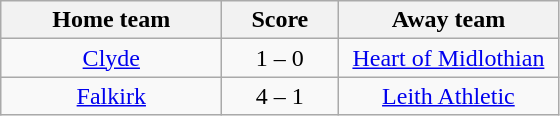<table class="wikitable" style="text-align: center">
<tr>
<th width=140>Home team</th>
<th width=70>Score</th>
<th width=140>Away team</th>
</tr>
<tr>
<td><a href='#'>Clyde</a></td>
<td>1 – 0</td>
<td><a href='#'>Heart of Midlothian</a></td>
</tr>
<tr>
<td><a href='#'>Falkirk</a></td>
<td>4 – 1</td>
<td><a href='#'>Leith Athletic</a></td>
</tr>
</table>
